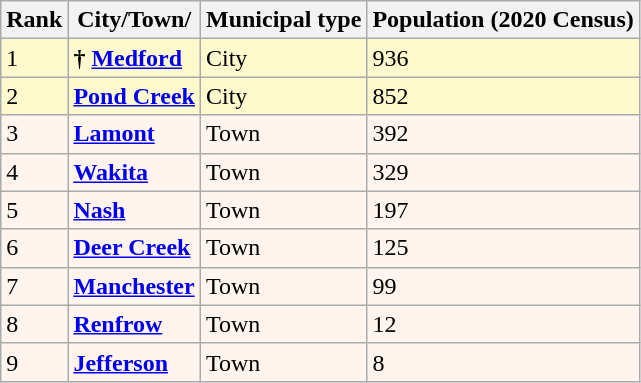<table class="wikitable sortable">
<tr>
<th>Rank</th>
<th>City/Town/</th>
<th>Municipal type</th>
<th>Population (2020 Census)</th>
</tr>
<tr style="background-color:#FFFACD;">
<td>1</td>
<td><strong>† <a href='#'>Medford</a></strong></td>
<td>City</td>
<td>936</td>
</tr>
<tr style="background-color:#FFFACD;">
<td>2</td>
<td><strong><a href='#'>Pond Creek</a></strong></td>
<td>City</td>
<td>852</td>
</tr>
<tr style="background-color:#FFF5EE;">
<td>3</td>
<td><strong><a href='#'>Lamont</a></strong></td>
<td>Town</td>
<td>392</td>
</tr>
<tr style="background-color:#FFF5EE;">
<td>4</td>
<td><strong><a href='#'>Wakita</a></strong></td>
<td>Town</td>
<td>329</td>
</tr>
<tr style="background-color:#FFF5EE;">
<td>5</td>
<td><strong><a href='#'>Nash</a></strong></td>
<td>Town</td>
<td>197</td>
</tr>
<tr style="background-color:#FFF5EE;">
<td>6</td>
<td><strong><a href='#'>Deer Creek</a></strong></td>
<td>Town</td>
<td>125</td>
</tr>
<tr style="background-color:#FFF5EE;">
<td>7</td>
<td><strong><a href='#'>Manchester</a></strong></td>
<td>Town</td>
<td>99</td>
</tr>
<tr style="background-color:#FFF5EE;">
<td>8</td>
<td><strong><a href='#'>Renfrow</a></strong></td>
<td>Town</td>
<td>12</td>
</tr>
<tr style="background-color:#FFF5EE;">
<td>9</td>
<td><strong><a href='#'>Jefferson</a></strong></td>
<td>Town</td>
<td>8</td>
</tr>
</table>
